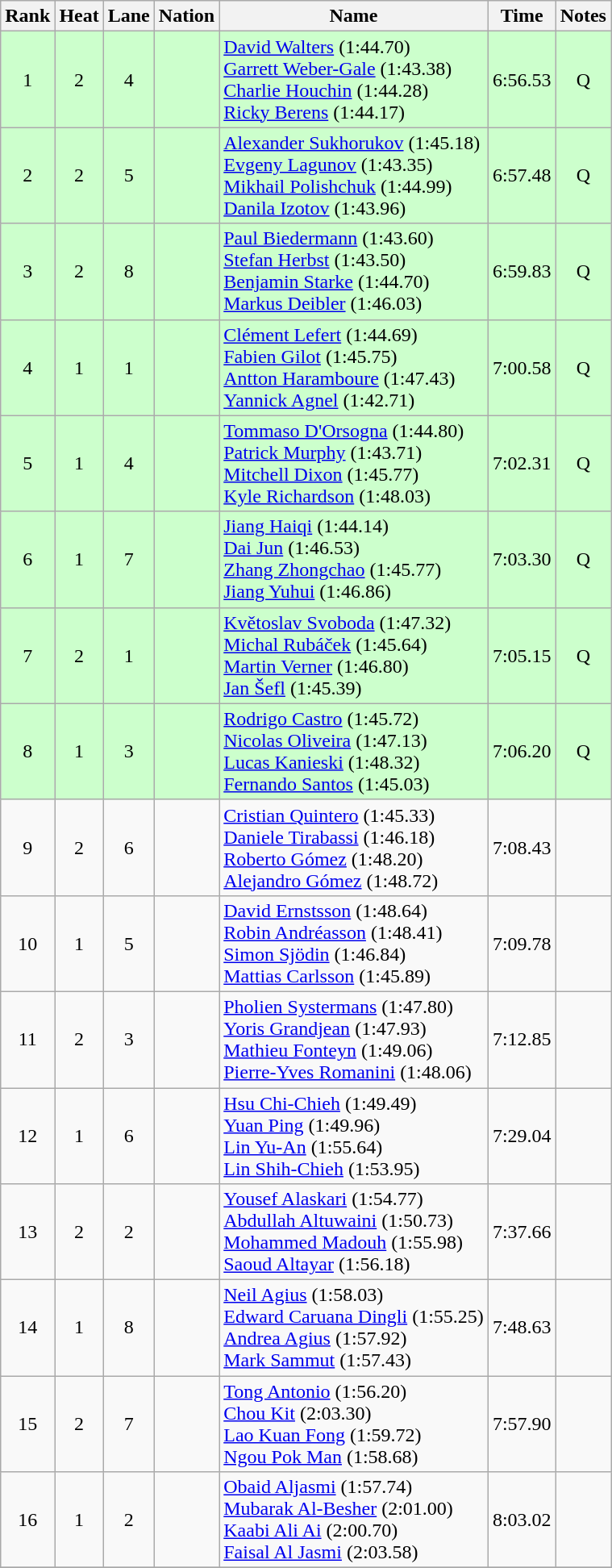<table class="wikitable sortable" style="text-align:center">
<tr>
<th>Rank</th>
<th>Heat</th>
<th>Lane</th>
<th>Nation</th>
<th>Name</th>
<th>Time</th>
<th>Notes</th>
</tr>
<tr bgcolor=ccffcc>
<td>1</td>
<td>2</td>
<td>4</td>
<td align=left></td>
<td align=left><a href='#'>David Walters</a> (1:44.70)<br><a href='#'>Garrett Weber-Gale</a> (1:43.38)<br><a href='#'>Charlie Houchin</a> (1:44.28)<br><a href='#'>Ricky Berens</a> (1:44.17)</td>
<td>6:56.53</td>
<td>Q</td>
</tr>
<tr bgcolor=ccffcc>
<td>2</td>
<td>2</td>
<td>5</td>
<td align=left></td>
<td align=left><a href='#'>Alexander Sukhorukov</a> (1:45.18)<br><a href='#'>Evgeny Lagunov</a> (1:43.35)<br><a href='#'>Mikhail Polishchuk</a> (1:44.99)<br><a href='#'>Danila Izotov</a> (1:43.96)</td>
<td>6:57.48</td>
<td>Q</td>
</tr>
<tr bgcolor=ccffcc>
<td>3</td>
<td>2</td>
<td>8</td>
<td align=left></td>
<td align=left><a href='#'>Paul Biedermann</a> (1:43.60)<br><a href='#'>Stefan Herbst</a> (1:43.50)<br><a href='#'>Benjamin Starke</a> (1:44.70)<br><a href='#'>Markus Deibler</a> (1:46.03)</td>
<td>6:59.83</td>
<td>Q</td>
</tr>
<tr bgcolor=ccffcc>
<td>4</td>
<td>1</td>
<td>1</td>
<td align=left></td>
<td align=left><a href='#'>Clément Lefert</a> (1:44.69)<br><a href='#'>Fabien Gilot</a> (1:45.75)<br><a href='#'>Antton Haramboure</a> (1:47.43)<br><a href='#'>Yannick Agnel</a> (1:42.71)</td>
<td>7:00.58</td>
<td>Q</td>
</tr>
<tr bgcolor=ccffcc>
<td>5</td>
<td>1</td>
<td>4</td>
<td align=left></td>
<td align=left><a href='#'>Tommaso D'Orsogna</a> (1:44.80)<br><a href='#'>Patrick Murphy</a> (1:43.71)<br><a href='#'>Mitchell Dixon</a> (1:45.77)<br><a href='#'>Kyle Richardson</a> (1:48.03)</td>
<td>7:02.31</td>
<td>Q</td>
</tr>
<tr bgcolor=ccffcc>
<td>6</td>
<td>1</td>
<td>7</td>
<td align=left></td>
<td align=left><a href='#'>Jiang Haiqi</a> (1:44.14)<br><a href='#'>Dai Jun</a> (1:46.53)<br><a href='#'>Zhang Zhongchao</a> (1:45.77)<br><a href='#'>Jiang Yuhui</a> (1:46.86)</td>
<td>7:03.30</td>
<td>Q</td>
</tr>
<tr bgcolor=ccffcc>
<td>7</td>
<td>2</td>
<td>1</td>
<td align=left></td>
<td align=left><a href='#'>Květoslav Svoboda</a> (1:47.32)<br><a href='#'>Michal Rubáček</a> (1:45.64)<br><a href='#'>Martin Verner</a> (1:46.80)<br><a href='#'>Jan Šefl</a> (1:45.39)</td>
<td>7:05.15</td>
<td>Q</td>
</tr>
<tr bgcolor=ccffcc>
<td>8</td>
<td>1</td>
<td>3</td>
<td align=left></td>
<td align=left><a href='#'>Rodrigo Castro</a> (1:45.72)<br><a href='#'>Nicolas Oliveira</a> (1:47.13)<br><a href='#'>Lucas Kanieski</a> (1:48.32)<br><a href='#'>Fernando Santos</a> (1:45.03)</td>
<td>7:06.20</td>
<td>Q</td>
</tr>
<tr>
<td>9</td>
<td>2</td>
<td>6</td>
<td align=left></td>
<td align=left><a href='#'>Cristian Quintero</a> (1:45.33)<br><a href='#'>Daniele Tirabassi</a> (1:46.18)<br><a href='#'>Roberto Gómez</a> (1:48.20)<br><a href='#'>Alejandro Gómez</a> (1:48.72)</td>
<td>7:08.43</td>
<td></td>
</tr>
<tr>
<td>10</td>
<td>1</td>
<td>5</td>
<td align=left></td>
<td align=left><a href='#'>David Ernstsson</a> (1:48.64)<br><a href='#'>Robin Andréasson</a> (1:48.41)<br><a href='#'>Simon Sjödin</a> (1:46.84)<br><a href='#'>Mattias Carlsson</a> (1:45.89)</td>
<td>7:09.78</td>
<td></td>
</tr>
<tr>
<td>11</td>
<td>2</td>
<td>3</td>
<td align=left></td>
<td align=left><a href='#'>Pholien Systermans</a> (1:47.80)<br><a href='#'>Yoris Grandjean</a> (1:47.93)<br><a href='#'>Mathieu Fonteyn</a> (1:49.06)<br><a href='#'>Pierre-Yves Romanini</a> (1:48.06)</td>
<td>7:12.85</td>
<td></td>
</tr>
<tr>
<td>12</td>
<td>1</td>
<td>6</td>
<td align=left></td>
<td align=left><a href='#'>Hsu Chi-Chieh</a> (1:49.49)<br><a href='#'>Yuan Ping</a> (1:49.96)<br><a href='#'>Lin Yu-An</a> (1:55.64)<br><a href='#'>Lin Shih-Chieh</a> (1:53.95)</td>
<td>7:29.04</td>
<td></td>
</tr>
<tr>
<td>13</td>
<td>2</td>
<td>2</td>
<td align=left></td>
<td align=left><a href='#'>Yousef Alaskari</a> (1:54.77)<br><a href='#'>Abdullah Altuwaini</a> (1:50.73)<br><a href='#'>Mohammed Madouh</a> (1:55.98)<br><a href='#'>Saoud Altayar</a> (1:56.18)</td>
<td>7:37.66</td>
<td></td>
</tr>
<tr>
<td>14</td>
<td>1</td>
<td>8</td>
<td align=left></td>
<td align=left><a href='#'>Neil Agius</a> (1:58.03)<br><a href='#'>Edward Caruana Dingli</a> (1:55.25)<br><a href='#'>Andrea Agius</a> (1:57.92)<br><a href='#'>Mark Sammut</a> (1:57.43)</td>
<td>7:48.63</td>
<td></td>
</tr>
<tr>
<td>15</td>
<td>2</td>
<td>7</td>
<td align=left></td>
<td align=left><a href='#'>Tong Antonio</a> (1:56.20)<br><a href='#'>Chou Kit</a> (2:03.30)<br><a href='#'>Lao Kuan Fong</a> (1:59.72)<br><a href='#'>Ngou Pok Man</a> (1:58.68)</td>
<td>7:57.90</td>
<td></td>
</tr>
<tr>
<td>16</td>
<td>1</td>
<td>2</td>
<td align=left></td>
<td align=left><a href='#'>Obaid Aljasmi</a> (1:57.74)<br><a href='#'>Mubarak Al-Besher</a> (2:01.00)<br><a href='#'>Kaabi Ali Ai</a> (2:00.70)<br><a href='#'>Faisal Al Jasmi</a> (2:03.58)</td>
<td>8:03.02</td>
<td></td>
</tr>
<tr>
</tr>
</table>
